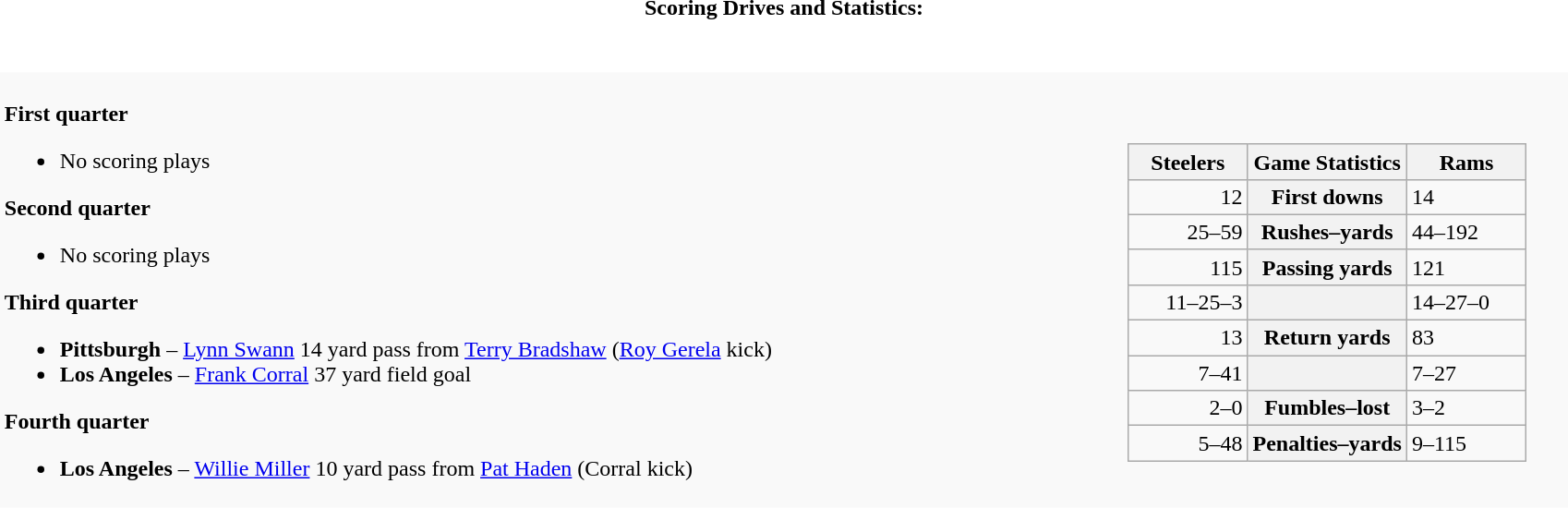<table class="toccolours collapsible collapsed"  style="width:90%; margin:auto;">
<tr>
<th>Scoring Drives and Statistics:</th>
</tr>
<tr>
<td><br><table border="0"  style="width:100%; background:#f9f9f9; margin:1em auto 1em auto;">
<tr>
<td><br><strong>First quarter</strong><ul><li>No scoring plays</li></ul><strong>Second quarter</strong><ul><li>No scoring plays</li></ul><strong>Third quarter</strong><ul><li><strong>Pittsburgh</strong> – <a href='#'>Lynn Swann</a> 14 yard pass from <a href='#'>Terry Bradshaw</a> (<a href='#'>Roy Gerela</a> kick)</li><li><strong>Los Angeles</strong> – <a href='#'>Frank Corral</a> 37 yard field goal</li></ul><strong>Fourth quarter</strong><ul><li><strong>Los Angeles</strong> – <a href='#'>Willie Miller</a> 10 yard pass from <a href='#'>Pat Haden</a> (Corral kick)</li></ul></td>
<td><br><table class="wikitable" style="margin: 1em auto 1em auto">
<tr>
<th style="width:30%;">Steelers</th>
<th style="width:40%;">Game Statistics</th>
<th style="width:30%;">Rams</th>
</tr>
<tr>
<td style="text-align:right;">12</td>
<th>First downs</th>
<td>14</td>
</tr>
<tr>
<td style="text-align:right;">25–59</td>
<th>Rushes–yards</th>
<td>44–192</td>
</tr>
<tr>
<td style="text-align:right;">115</td>
<th>Passing yards</th>
<td>121</td>
</tr>
<tr>
<td style="text-align:right;">11–25–3</td>
<th></th>
<td>14–27–0</td>
</tr>
<tr>
<td style="text-align:right;">13</td>
<th>Return yards</th>
<td>83</td>
</tr>
<tr>
<td style="text-align:right;">7–41</td>
<th></th>
<td>7–27</td>
</tr>
<tr>
<td style="text-align:right;">2–0</td>
<th>Fumbles–lost</th>
<td>3–2</td>
</tr>
<tr>
<td style="text-align:right;">5–48</td>
<th>Penalties–yards</th>
<td>9–115</td>
</tr>
</table>
</td>
</tr>
</table>
</td>
</tr>
</table>
